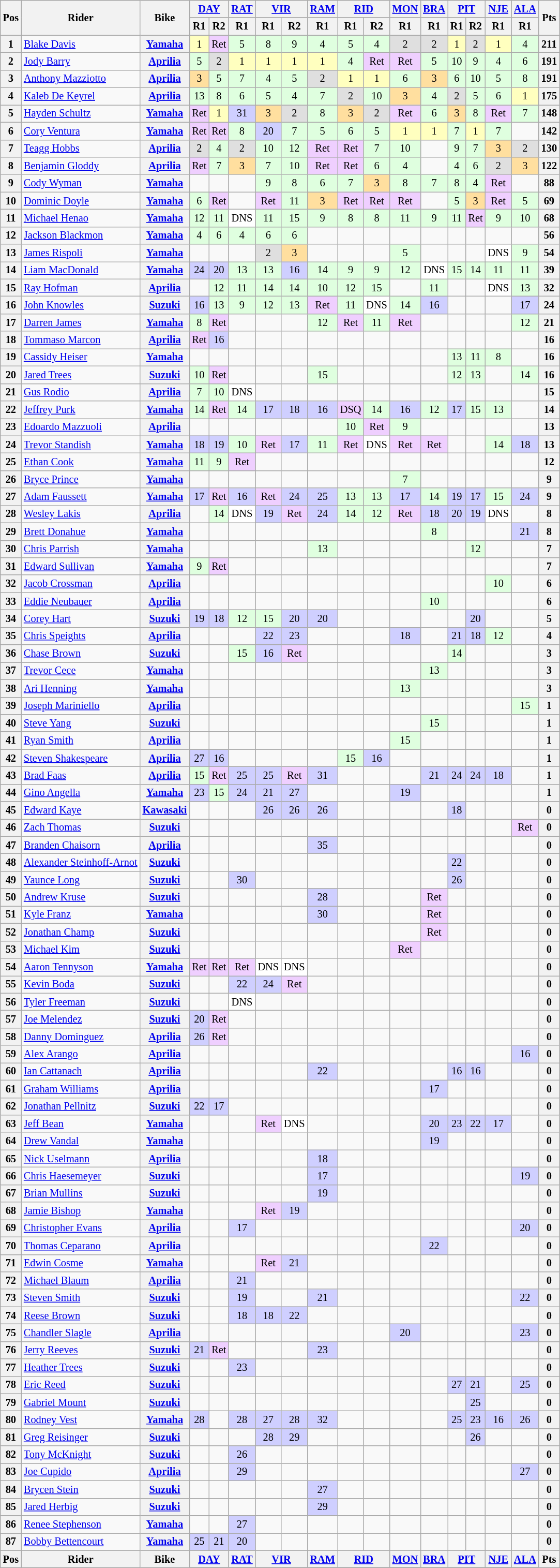<table class="wikitable" style="font-size: 85%; text-align: center;">
<tr valign="top">
<th valign="middle" rowspan=2>Pos</th>
<th valign="middle" rowspan=2>Rider</th>
<th valign="middle" rowspan=2>Bike</th>
<th colspan=2><a href='#'>DAY</a><br></th>
<th colspan=1><a href='#'>RAT</a><br></th>
<th colspan=2><a href='#'>VIR</a><br></th>
<th colspan=1><a href='#'>RAM</a><br></th>
<th colspan=2><a href='#'>RID</a><br></th>
<th colspan=1><a href='#'>MON</a><br></th>
<th colspan=1><a href='#'>BRA</a><br></th>
<th colspan=2><a href='#'>PIT</a><br></th>
<th colspan=1><a href='#'>NJE</a><br></th>
<th colspan=1><a href='#'>ALA</a><br></th>
<th valign="middle" rowspan=2>Pts</th>
</tr>
<tr>
<th>R1</th>
<th>R2</th>
<th>R1</th>
<th>R1</th>
<th>R2</th>
<th>R1</th>
<th>R1</th>
<th>R2</th>
<th>R1</th>
<th>R1</th>
<th>R1</th>
<th>R2</th>
<th>R1</th>
<th>R1</th>
</tr>
<tr>
<th>1</th>
<td align=left> <a href='#'>Blake Davis</a></td>
<th><a href='#'>Yamaha</a></th>
<td style="background:#ffffbf;">1</td>
<td style="background:#efcfff;">Ret</td>
<td style="background:#dfffdf;">5</td>
<td style="background:#dfffdf;">8</td>
<td style="background:#dfffdf;">9</td>
<td style="background:#dfffdf;">4</td>
<td style="background:#dfffdf;">5</td>
<td style="background:#dfffdf;">4</td>
<td style="background:#dfdfdf;">2</td>
<td style="background:#dfdfdf;">2</td>
<td style="background:#ffffbf;">1</td>
<td style="background:#dfdfdf;">2</td>
<td style="background:#ffffbf;">1</td>
<td style="background:#dfffdf;">4</td>
<th>211</th>
</tr>
<tr>
<th>2</th>
<td align=left> <a href='#'>Jody Barry</a></td>
<th><a href='#'>Aprilia</a></th>
<td style="background:#dfffdf;">5</td>
<td style="background:#dfdfdf;">2</td>
<td style="background:#ffffbf;">1</td>
<td style="background:#ffffbf;">1</td>
<td style="background:#ffffbf;">1</td>
<td style="background:#ffffbf;">1</td>
<td style="background:#dfffdf;">4</td>
<td style="background:#efcfff;">Ret</td>
<td style="background:#efcfff;">Ret</td>
<td style="background:#dfffdf;">5</td>
<td style="background:#dfffdf;">10</td>
<td style="background:#dfffdf;">9</td>
<td style="background:#dfffdf;">4</td>
<td style="background:#dfffdf;">6</td>
<th>191</th>
</tr>
<tr>
<th>3</th>
<td align=left> <a href='#'>Anthony Mazziotto</a></td>
<th><a href='#'>Aprilia</a></th>
<td style="background:#ffdf9f;">3</td>
<td style="background:#dfffdf;">5</td>
<td style="background:#dfffdf;">7</td>
<td style="background:#dfffdf;">4</td>
<td style="background:#dfffdf;">5</td>
<td style="background:#dfdfdf;">2</td>
<td style="background:#ffffbf;">1</td>
<td style="background:#ffffbf;">1</td>
<td style="background:#dfffdf;">6</td>
<td style="background:#ffdf9f;">3</td>
<td style="background:#dfffdf;">6</td>
<td style="background:#dfffdf;">10</td>
<td style="background:#dfffdf;">5</td>
<td style="background:#dfffdf;">8</td>
<th>191</th>
</tr>
<tr>
<th>4</th>
<td align=left> <a href='#'>Kaleb De Keyrel</a></td>
<th><a href='#'>Aprilia</a></th>
<td style="background:#dfffdf;">13</td>
<td style="background:#dfffdf;">8</td>
<td style="background:#dfffdf;">6</td>
<td style="background:#dfffdf;">5</td>
<td style="background:#dfffdf;">4</td>
<td style="background:#dfffdf;">7</td>
<td style="background:#dfdfdf;">2</td>
<td style="background:#dfffdf;">10</td>
<td style="background:#ffdf9f;">3</td>
<td style="background:#dfffdf;">4</td>
<td style="background:#dfdfdf;">2</td>
<td style="background:#dfffdf;">5</td>
<td style="background:#dfffdf;">6</td>
<td style="background:#ffffbf;">1</td>
<th>175</th>
</tr>
<tr>
<th>5</th>
<td align=left> <a href='#'>Hayden Schultz</a></td>
<th><a href='#'>Yamaha</a></th>
<td style="background:#efcfff;">Ret</td>
<td style="background:#ffffbf;">1</td>
<td style="background:#cfcfff;">31</td>
<td style="background:#ffdf9f;">3</td>
<td style="background:#dfdfdf;">2</td>
<td style="background:#dfffdf;">8</td>
<td style="background:#ffdf9f;">3</td>
<td style="background:#dfdfdf;">2</td>
<td style="background:#efcfff;">Ret</td>
<td style="background:#dfffdf;">6</td>
<td style="background:#ffdf9f;">3</td>
<td style="background:#dfffdf;">8</td>
<td style="background:#efcfff;">Ret</td>
<td style="background:#dfffdf;">7</td>
<th>148</th>
</tr>
<tr>
<th>6</th>
<td align=left> <a href='#'>Cory Ventura</a></td>
<th><a href='#'>Yamaha</a></th>
<td style="background:#efcfff;">Ret</td>
<td style="background:#efcfff;">Ret</td>
<td style="background:#dfffdf;">8</td>
<td style="background:#cfcfff;">20</td>
<td style="background:#dfffdf;">7</td>
<td style="background:#dfffdf;">5</td>
<td style="background:#dfffdf;">6</td>
<td style="background:#dfffdf;">5</td>
<td style="background:#ffffbf;">1</td>
<td style="background:#ffffbf;">1</td>
<td style="background:#dfffdf;">7</td>
<td style="background:#ffffbf;">1</td>
<td style="background:#dfffdf;">7</td>
<td></td>
<th>142</th>
</tr>
<tr>
<th>7</th>
<td align=left> <a href='#'>Teagg Hobbs</a></td>
<th><a href='#'>Aprilia</a></th>
<td style="background:#dfdfdf;">2</td>
<td style="background:#dfffdf;">4</td>
<td style="background:#dfdfdf;">2</td>
<td style="background:#dfffdf;">10</td>
<td style="background:#dfffdf;">12</td>
<td style="background:#efcfff;">Ret</td>
<td style="background:#efcfff;">Ret</td>
<td style="background:#dfffdf;">7</td>
<td style="background:#dfffdf;">10</td>
<td></td>
<td style="background:#dfffdf;">9</td>
<td style="background:#dfffdf;">7</td>
<td style="background:#ffdf9f;">3</td>
<td style="background:#dfdfdf;">2</td>
<th>130</th>
</tr>
<tr>
<th>8</th>
<td align=left> <a href='#'>Benjamin Gloddy</a></td>
<th><a href='#'>Aprilia</a></th>
<td style="background:#efcfff;">Ret</td>
<td style="background:#dfffdf;">7</td>
<td style="background:#ffdf9f;">3</td>
<td style="background:#dfffdf;">7</td>
<td style="background:#dfffdf;">10</td>
<td style="background:#efcfff;">Ret</td>
<td style="background:#efcfff;">Ret</td>
<td style="background:#dfffdf;">6</td>
<td style="background:#dfffdf;">4</td>
<td></td>
<td style="background:#dfffdf;">4</td>
<td style="background:#dfffdf;">6</td>
<td style="background:#dfdfdf;">2</td>
<td style="background:#ffdf9f;">3</td>
<th>122</th>
</tr>
<tr>
<th>9</th>
<td align=left> <a href='#'>Cody Wyman</a></td>
<th><a href='#'>Yamaha</a></th>
<td></td>
<td></td>
<td></td>
<td style="background:#dfffdf;">9</td>
<td style="background:#dfffdf;">8</td>
<td style="background:#dfffdf;">6</td>
<td style="background:#dfffdf;">7</td>
<td style="background:#ffdf9f;">3</td>
<td style="background:#dfffdf;">8</td>
<td style="background:#dfffdf;">7</td>
<td style="background:#dfffdf;">8</td>
<td style="background:#dfffdf;">4</td>
<td style="background:#efcfff;">Ret</td>
<td></td>
<th>88</th>
</tr>
<tr>
<th>10</th>
<td align=left> <a href='#'>Dominic Doyle</a></td>
<th><a href='#'>Yamaha</a></th>
<td style="background:#dfffdf;">6</td>
<td style="background:#efcfff;">Ret</td>
<td></td>
<td style="background:#efcfff;">Ret</td>
<td style="background:#dfffdf;">11</td>
<td style="background:#ffdf9f;">3</td>
<td style="background:#efcfff;">Ret</td>
<td style="background:#efcfff;">Ret</td>
<td style="background:#efcfff;">Ret</td>
<td></td>
<td style="background:#dfffdf;">5</td>
<td style="background:#ffdf9f;">3</td>
<td style="background:#efcfff;">Ret</td>
<td style="background:#dfffdf;">5</td>
<th>69</th>
</tr>
<tr>
<th>11</th>
<td align=left> <a href='#'>Michael Henao</a></td>
<th><a href='#'>Yamaha</a></th>
<td style="background:#dfffdf;">12</td>
<td style="background:#dfffdf;">11</td>
<td style="background:#ffffff;">DNS</td>
<td style="background:#dfffdf;">11</td>
<td style="background:#dfffdf;">15</td>
<td style="background:#dfffdf;">9</td>
<td style="background:#dfffdf;">8</td>
<td style="background:#dfffdf;">8</td>
<td style="background:#dfffdf;">11</td>
<td style="background:#dfffdf;">9</td>
<td style="background:#dfffdf;">11</td>
<td style="background:#efcfff;">Ret</td>
<td style="background:#dfffdf;">9</td>
<td style="background:#dfffdf;">10</td>
<th>68</th>
</tr>
<tr>
<th>12</th>
<td align=left> <a href='#'>Jackson Blackmon</a></td>
<th><a href='#'>Yamaha</a></th>
<td style="background:#dfffdf;">4</td>
<td style="background:#dfffdf;">6</td>
<td style="background:#dfffdf;">4</td>
<td style="background:#dfffdf;">6</td>
<td style="background:#dfffdf;">6</td>
<td></td>
<td></td>
<td></td>
<td></td>
<td></td>
<td></td>
<td></td>
<td></td>
<td></td>
<th>56</th>
</tr>
<tr>
<th>13</th>
<td align=left> <a href='#'>James Rispoli</a></td>
<th><a href='#'>Yamaha</a></th>
<td></td>
<td></td>
<td></td>
<td style="background:#dfdfdf;">2</td>
<td style="background:#ffdf9f;">3</td>
<td></td>
<td></td>
<td></td>
<td style="background:#dfffdf;">5</td>
<td></td>
<td></td>
<td></td>
<td style="background:#ffffff;">DNS</td>
<td style="background:#dfffdf;">9</td>
<th>54</th>
</tr>
<tr>
<th>14</th>
<td align=left> <a href='#'>Liam MacDonald</a></td>
<th><a href='#'>Yamaha</a></th>
<td style="background:#cfcfff;">24</td>
<td style="background:#cfcfff;">20</td>
<td style="background:#dfffdf;">13</td>
<td style="background:#dfffdf;">13</td>
<td style="background:#cfcfff;">16</td>
<td style="background:#dfffdf;">14</td>
<td style="background:#dfffdf;">9</td>
<td style="background:#dfffdf;">9</td>
<td style="background:#dfffdf;">12</td>
<td style="background:#ffffff;">DNS</td>
<td style="background:#dfffdf;">15</td>
<td style="background:#dfffdf;">14</td>
<td style="background:#dfffdf;">11</td>
<td style="background:#dfffdf;">11</td>
<th>39</th>
</tr>
<tr>
<th>15</th>
<td align=left> <a href='#'>Ray Hofman</a></td>
<th><a href='#'>Aprilia</a></th>
<td></td>
<td style="background:#dfffdf;">12</td>
<td style="background:#dfffdf;">11</td>
<td style="background:#dfffdf;">14</td>
<td style="background:#dfffdf;">14</td>
<td style="background:#dfffdf;">10</td>
<td style="background:#dfffdf;">12</td>
<td style="background:#dfffdf;">15</td>
<td></td>
<td style="background:#dfffdf;">11</td>
<td></td>
<td></td>
<td style="background:#ffffff;">DNS</td>
<td style="background:#dfffdf;">13</td>
<th>32</th>
</tr>
<tr>
<th>16</th>
<td align=left> <a href='#'>John Knowles</a></td>
<th><a href='#'>Suzuki</a></th>
<td style="background:#cfcfff;">16</td>
<td style="background:#dfffdf;">13</td>
<td style="background:#dfffdf;">9</td>
<td style="background:#dfffdf;">12</td>
<td style="background:#dfffdf;">13</td>
<td style="background:#efcfff;">Ret</td>
<td style="background:#dfffdf;">11</td>
<td style="background:#ffffff;">DNS</td>
<td style="background:#dfffdf;">14</td>
<td style="background:#cfcfff;">16</td>
<td></td>
<td></td>
<td></td>
<td style="background:#cfcfff;">17</td>
<th>24</th>
</tr>
<tr>
<th>17</th>
<td align=left> <a href='#'>Darren James</a></td>
<th><a href='#'>Yamaha</a></th>
<td style="background:#dfffdf;">8</td>
<td style="background:#efcfff;">Ret</td>
<td></td>
<td></td>
<td></td>
<td style="background:#dfffdf;">12</td>
<td style="background:#efcfff;">Ret</td>
<td style="background:#dfffdf;">11</td>
<td style="background:#efcfff;">Ret</td>
<td></td>
<td></td>
<td></td>
<td></td>
<td style="background:#dfffdf;">12</td>
<th>21</th>
</tr>
<tr>
<th>18</th>
<td align=left> <a href='#'>Tommaso Marcon</a></td>
<th><a href='#'>Aprilia</a></th>
<td style="background:#efcfff;">Ret</td>
<td style="background:#cfcfff;">16</td>
<td></td>
<td></td>
<td></td>
<td></td>
<td></td>
<td></td>
<td></td>
<td></td>
<td></td>
<td></td>
<td></td>
<td></td>
<th>16</th>
</tr>
<tr>
<th>19</th>
<td align=left> <a href='#'>Cassidy Heiser</a></td>
<th><a href='#'>Yamaha</a></th>
<td></td>
<td></td>
<td></td>
<td></td>
<td></td>
<td></td>
<td></td>
<td></td>
<td></td>
<td></td>
<td style="background:#dfffdf;">13</td>
<td style="background:#dfffdf;">11</td>
<td style="background:#dfffdf;">8</td>
<td></td>
<th>16</th>
</tr>
<tr>
<th>20</th>
<td align=left> <a href='#'>Jared Trees</a></td>
<th><a href='#'>Suzuki</a></th>
<td style="background:#dfffdf;">10</td>
<td style="background:#efcfff;">Ret</td>
<td></td>
<td></td>
<td></td>
<td style="background:#dfffdf;">15</td>
<td></td>
<td></td>
<td></td>
<td></td>
<td style="background:#dfffdf;">12</td>
<td style="background:#dfffdf;">13</td>
<td></td>
<td style="background:#dfffdf;">14</td>
<th>16</th>
</tr>
<tr>
<th>21</th>
<td align=left> <a href='#'>Gus Rodio</a></td>
<th><a href='#'>Aprilia</a></th>
<td style="background:#dfffdf;">7</td>
<td style="background:#dfffdf;">10</td>
<td style="background:#ffffff;">DNS</td>
<td></td>
<td></td>
<td></td>
<td></td>
<td></td>
<td></td>
<td></td>
<td></td>
<td></td>
<td></td>
<td></td>
<th>15</th>
</tr>
<tr>
<th>22</th>
<td align=left> <a href='#'>Jeffrey Purk</a></td>
<th><a href='#'>Yamaha</a></th>
<td style="background:#dfffdf;">14</td>
<td style="background:#efcfff;">Ret</td>
<td style="background:#dfffdf;">14</td>
<td style="background:#cfcfff;">17</td>
<td style="background:#cfcfff;">18</td>
<td style="background:#cfcfff;">16</td>
<td style="background:#efcfff;">DSQ</td>
<td style="background:#dfffdf;">14</td>
<td style="background:#cfcfff;">16</td>
<td style="background:#dfffdf;">12</td>
<td style="background:#cfcfff;">17</td>
<td style="background:#dfffdf;">15</td>
<td style="background:#dfffdf;">13</td>
<td></td>
<th>14</th>
</tr>
<tr>
<th>23</th>
<td align=left> <a href='#'>Edoardo Mazzuoli</a></td>
<th><a href='#'>Aprilia</a></th>
<td></td>
<td></td>
<td></td>
<td></td>
<td></td>
<td></td>
<td style="background:#dfffdf;">10</td>
<td style="background:#efcfff;">Ret</td>
<td style="background:#dfffdf;">9</td>
<td></td>
<td></td>
<td></td>
<td></td>
<td></td>
<th>13</th>
</tr>
<tr>
<th>24</th>
<td align=left> <a href='#'>Trevor Standish</a></td>
<th><a href='#'>Yamaha</a></th>
<td style="background:#cfcfff;">18</td>
<td style="background:#cfcfff;">19</td>
<td style="background:#dfffdf;">10</td>
<td style="background:#efcfff;">Ret</td>
<td style="background:#cfcfff;">17</td>
<td style="background:#dfffdf;">11</td>
<td style="background:#efcfff;">Ret</td>
<td style="background:#ffffff;">DNS</td>
<td style="background:#efcfff;">Ret</td>
<td style="background:#efcfff;">Ret</td>
<td></td>
<td></td>
<td style="background:#dfffdf;">14</td>
<td style="background:#cfcfff;">18</td>
<th>13</th>
</tr>
<tr>
<th>25</th>
<td align=left> <a href='#'>Ethan Cook</a></td>
<th><a href='#'>Yamaha</a></th>
<td style="background:#dfffdf;">11</td>
<td style="background:#dfffdf;">9</td>
<td style="background:#efcfff;">Ret</td>
<td></td>
<td></td>
<td></td>
<td></td>
<td></td>
<td></td>
<td></td>
<td></td>
<td></td>
<td></td>
<td></td>
<th>12</th>
</tr>
<tr>
<th>26</th>
<td align=left> <a href='#'>Bryce Prince</a></td>
<th><a href='#'>Yamaha</a></th>
<td></td>
<td></td>
<td></td>
<td></td>
<td></td>
<td></td>
<td></td>
<td></td>
<td style="background:#dfffdf;">7</td>
<td></td>
<td></td>
<td></td>
<td></td>
<td></td>
<th>9</th>
</tr>
<tr>
<th>27</th>
<td align=left> <a href='#'>Adam Faussett</a></td>
<th><a href='#'>Yamaha</a></th>
<td style="background:#cfcfff;">17</td>
<td style="background:#efcfff;">Ret</td>
<td style="background:#cfcfff;">16</td>
<td style="background:#efcfff;">Ret</td>
<td style="background:#cfcfff;">24</td>
<td style="background:#cfcfff;">25</td>
<td style="background:#dfffdf;">13</td>
<td style="background:#dfffdf;">13</td>
<td style="background:#cfcfff;">17</td>
<td style="background:#dfffdf;">14</td>
<td style="background:#cfcfff;">19</td>
<td style="background:#cfcfff;">17</td>
<td style="background:#dfffdf;">15</td>
<td style="background:#cfcfff;">24</td>
<th>9</th>
</tr>
<tr>
<th>28</th>
<td align=left> <a href='#'>Wesley Lakis</a></td>
<th><a href='#'>Aprilia</a></th>
<td></td>
<td style="background:#dfffdf;">14</td>
<td style="background:#ffffff;">DNS</td>
<td style="background:#cfcfff;">19</td>
<td style="background:#efcfff;">Ret</td>
<td style="background:#cfcfff;">24</td>
<td style="background:#dfffdf;">14</td>
<td style="background:#dfffdf;">12</td>
<td style="background:#efcfff;">Ret</td>
<td style="background:#cfcfff;">18</td>
<td style="background:#cfcfff;">20</td>
<td style="background:#cfcfff;">19</td>
<td style="background:#ffffff;">DNS</td>
<td></td>
<th>8</th>
</tr>
<tr>
<th>29</th>
<td align=left> <a href='#'>Brett Donahue</a></td>
<th><a href='#'>Yamaha</a></th>
<td></td>
<td></td>
<td></td>
<td></td>
<td></td>
<td></td>
<td></td>
<td></td>
<td></td>
<td style="background:#dfffdf;">8</td>
<td></td>
<td></td>
<td></td>
<td style="background:#cfcfff;">21</td>
<th>8</th>
</tr>
<tr>
<th>30</th>
<td align=left> <a href='#'>Chris Parrish</a></td>
<th><a href='#'>Yamaha</a></th>
<td></td>
<td></td>
<td></td>
<td></td>
<td></td>
<td style="background:#dfffdf;">13</td>
<td></td>
<td></td>
<td></td>
<td></td>
<td></td>
<td style="background:#dfffdf;">12</td>
<td></td>
<td></td>
<th>7</th>
</tr>
<tr>
<th>31</th>
<td align=left> <a href='#'>Edward Sullivan</a></td>
<th><a href='#'>Yamaha</a></th>
<td style="background:#dfffdf;">9</td>
<td style="background:#efcfff;">Ret</td>
<td></td>
<td></td>
<td></td>
<td></td>
<td></td>
<td></td>
<td></td>
<td></td>
<td></td>
<td></td>
<td></td>
<td></td>
<th>7</th>
</tr>
<tr>
<th>32</th>
<td align=left> <a href='#'>Jacob Crossman</a></td>
<th><a href='#'>Aprilia</a></th>
<td></td>
<td></td>
<td></td>
<td></td>
<td></td>
<td></td>
<td></td>
<td></td>
<td></td>
<td></td>
<td></td>
<td></td>
<td style="background:#dfffdf;">10</td>
<td></td>
<th>6</th>
</tr>
<tr>
<th>33</th>
<td align=left> <a href='#'>Eddie Neubauer</a></td>
<th><a href='#'>Aprilia</a></th>
<td></td>
<td></td>
<td></td>
<td></td>
<td></td>
<td></td>
<td></td>
<td></td>
<td></td>
<td style="background:#dfffdf;">10</td>
<td></td>
<td></td>
<td></td>
<td></td>
<th>6</th>
</tr>
<tr>
<th>34</th>
<td align=left> <a href='#'>Corey Hart</a></td>
<th><a href='#'>Suzuki</a></th>
<td style="background:#cfcfff;">19</td>
<td style="background:#cfcfff;">18</td>
<td style="background:#dfffdf;">12</td>
<td style="background:#dfffdf;">15</td>
<td style="background:#cfcfff;">20</td>
<td style="background:#cfcfff;">20</td>
<td></td>
<td></td>
<td></td>
<td></td>
<td></td>
<td style="background:#cfcfff;">20</td>
<td></td>
<td></td>
<th>5</th>
</tr>
<tr>
<th>35</th>
<td align=left> <a href='#'>Chris Speights</a></td>
<th><a href='#'>Aprilia</a></th>
<td></td>
<td></td>
<td></td>
<td style="background:#cfcfff;">22</td>
<td style="background:#cfcfff;">23</td>
<td></td>
<td></td>
<td></td>
<td style="background:#cfcfff;">18</td>
<td></td>
<td style="background:#cfcfff;">21</td>
<td style="background:#cfcfff;">18</td>
<td style="background:#dfffdf;">12</td>
<td></td>
<th>4</th>
</tr>
<tr>
<th>36</th>
<td align=left> <a href='#'>Chase Brown</a></td>
<th><a href='#'>Suzuki</a></th>
<td></td>
<td></td>
<td style="background:#dfffdf;">15</td>
<td style="background:#cfcfff;">16</td>
<td style="background:#efcfff;">Ret</td>
<td></td>
<td></td>
<td></td>
<td></td>
<td></td>
<td style="background:#dfffdf;">14</td>
<td></td>
<td></td>
<td></td>
<th>3</th>
</tr>
<tr>
<th>37</th>
<td align=left> <a href='#'>Trevor Cece</a></td>
<th><a href='#'>Yamaha</a></th>
<td></td>
<td></td>
<td></td>
<td></td>
<td></td>
<td></td>
<td></td>
<td></td>
<td></td>
<td style="background:#dfffdf;">13</td>
<td></td>
<td></td>
<td></td>
<td></td>
<th>3</th>
</tr>
<tr>
<th>38</th>
<td align=left> <a href='#'>Ari Henning</a></td>
<th><a href='#'>Yamaha</a></th>
<td></td>
<td></td>
<td></td>
<td></td>
<td></td>
<td></td>
<td></td>
<td></td>
<td style="background:#dfffdf;">13</td>
<td></td>
<td></td>
<td></td>
<td></td>
<td></td>
<th>3</th>
</tr>
<tr>
<th>39</th>
<td align=left> <a href='#'>Joseph Mariniello</a></td>
<th><a href='#'>Aprilia</a></th>
<td></td>
<td></td>
<td></td>
<td></td>
<td></td>
<td></td>
<td></td>
<td></td>
<td></td>
<td></td>
<td></td>
<td></td>
<td></td>
<td style="background:#dfffdf;">15</td>
<th>1</th>
</tr>
<tr>
<th>40</th>
<td align=left> <a href='#'>Steve Yang</a></td>
<th><a href='#'>Suzuki</a></th>
<td></td>
<td></td>
<td></td>
<td></td>
<td></td>
<td></td>
<td></td>
<td></td>
<td></td>
<td style="background:#dfffdf;">15</td>
<td></td>
<td></td>
<td></td>
<td></td>
<th>1</th>
</tr>
<tr>
<th>41</th>
<td align=left> <a href='#'>Ryan Smith</a></td>
<th><a href='#'>Aprilia</a></th>
<td></td>
<td></td>
<td></td>
<td></td>
<td></td>
<td></td>
<td></td>
<td></td>
<td style="background:#dfffdf;">15</td>
<td></td>
<td></td>
<td></td>
<td></td>
<td></td>
<th>1</th>
</tr>
<tr>
<th>42</th>
<td align=left> <a href='#'>Steven Shakespeare</a></td>
<th><a href='#'>Aprilia</a></th>
<td style="background:#cfcfff;">27</td>
<td style="background:#cfcfff;">16</td>
<td></td>
<td></td>
<td></td>
<td></td>
<td style="background:#dfffdf;">15</td>
<td style="background:#cfcfff;">16</td>
<td></td>
<td></td>
<td></td>
<td></td>
<td></td>
<td></td>
<th>1</th>
</tr>
<tr>
<th>43</th>
<td align=left> <a href='#'>Brad Faas</a></td>
<th><a href='#'>Aprilia</a></th>
<td style="background:#dfffdf;">15</td>
<td style="background:#efcfff;">Ret</td>
<td style="background:#cfcfff;">25</td>
<td style="background:#cfcfff;">25</td>
<td style="background:#efcfff;">Ret</td>
<td style="background:#cfcfff;">31</td>
<td></td>
<td></td>
<td></td>
<td style="background:#cfcfff;">21</td>
<td style="background:#cfcfff;">24</td>
<td style="background:#cfcfff;">24</td>
<td style="background:#cfcfff;">18</td>
<td></td>
<th>1</th>
</tr>
<tr>
<th>44</th>
<td align=left> <a href='#'>Gino Angella</a></td>
<th><a href='#'>Yamaha</a></th>
<td style="background:#cfcfff;">23</td>
<td style="background:#dfffdf;">15</td>
<td style="background:#cfcfff;">24</td>
<td style="background:#cfcfff;">21</td>
<td style="background:#cfcfff;">27</td>
<td></td>
<td></td>
<td></td>
<td style="background:#cfcfff;">19</td>
<td></td>
<td></td>
<td></td>
<td></td>
<td></td>
<th>1</th>
</tr>
<tr>
<th>45</th>
<td align=left> <a href='#'>Edward Kaye</a></td>
<th><a href='#'>Kawasaki</a></th>
<td></td>
<td></td>
<td></td>
<td style="background:#cfcfff;">26</td>
<td style="background:#cfcfff;">26</td>
<td style="background:#cfcfff;">26</td>
<td></td>
<td></td>
<td></td>
<td></td>
<td style="background:#cfcfff;">18</td>
<td></td>
<td></td>
<td></td>
<th>0</th>
</tr>
<tr>
<th>46</th>
<td align=left> <a href='#'>Zach Thomas</a></td>
<th><a href='#'>Suzuki</a></th>
<td></td>
<td></td>
<td></td>
<td></td>
<td></td>
<td></td>
<td></td>
<td></td>
<td></td>
<td></td>
<td></td>
<td></td>
<td></td>
<td style="background:#efcfff;">Ret</td>
<th>0</th>
</tr>
<tr>
<th>47</th>
<td align=left> <a href='#'>Branden Chaisorn</a></td>
<th><a href='#'>Aprilia</a></th>
<td></td>
<td></td>
<td></td>
<td></td>
<td></td>
<td style="background:#cfcfff;">35</td>
<td></td>
<td></td>
<td></td>
<td></td>
<td></td>
<td></td>
<td></td>
<td></td>
<th>0</th>
</tr>
<tr>
<th>48</th>
<td align=left> <a href='#'>Alexander Steinhoff-Arnot</a></td>
<th><a href='#'>Suzuki</a></th>
<td></td>
<td></td>
<td></td>
<td></td>
<td></td>
<td></td>
<td></td>
<td></td>
<td></td>
<td></td>
<td style="background:#cfcfff;">22</td>
<td></td>
<td></td>
<td></td>
<th>0</th>
</tr>
<tr>
<th>49</th>
<td align=left> <a href='#'>Yaunce Long</a></td>
<th><a href='#'>Suzuki</a></th>
<td></td>
<td></td>
<td style="background:#cfcfff;">30</td>
<td></td>
<td></td>
<td></td>
<td></td>
<td></td>
<td></td>
<td></td>
<td style="background:#cfcfff;">26</td>
<td></td>
<td></td>
<td></td>
<th>0</th>
</tr>
<tr>
<th>50</th>
<td align=left> <a href='#'>Andrew Kruse</a></td>
<th><a href='#'>Suzuki</a></th>
<td></td>
<td></td>
<td></td>
<td></td>
<td></td>
<td style="background:#cfcfff;">28</td>
<td></td>
<td></td>
<td></td>
<td style="background:#efcfff;">Ret</td>
<td></td>
<td></td>
<td></td>
<td></td>
<th>0</th>
</tr>
<tr>
<th>51</th>
<td align=left> <a href='#'>Kyle Franz</a></td>
<th><a href='#'>Yamaha</a></th>
<td></td>
<td></td>
<td></td>
<td></td>
<td></td>
<td style="background:#cfcfff;">30</td>
<td></td>
<td></td>
<td></td>
<td style="background:#efcfff;">Ret</td>
<td></td>
<td></td>
<td></td>
<td></td>
<th>0</th>
</tr>
<tr>
<th>52</th>
<td align=left> <a href='#'>Jonathan Champ</a></td>
<th><a href='#'>Suzuki</a></th>
<td></td>
<td></td>
<td></td>
<td></td>
<td></td>
<td></td>
<td></td>
<td></td>
<td></td>
<td style="background:#efcfff;">Ret</td>
<td></td>
<td></td>
<td></td>
<td></td>
<th>0</th>
</tr>
<tr>
<th>53</th>
<td align=left> <a href='#'>Michael Kim</a></td>
<th><a href='#'>Suzuki</a></th>
<td></td>
<td></td>
<td></td>
<td></td>
<td></td>
<td></td>
<td></td>
<td></td>
<td style="background:#efcfff;">Ret</td>
<td></td>
<td></td>
<td></td>
<td></td>
<td></td>
<th>0</th>
</tr>
<tr>
<th>54</th>
<td align=left> <a href='#'>Aaron Tennyson</a></td>
<th><a href='#'>Yamaha</a></th>
<td style="background:#efcfff;">Ret</td>
<td style="background:#efcfff;">Ret</td>
<td style="background:#efcfff;">Ret</td>
<td style="background:#ffffff;">DNS</td>
<td style="background:#ffffff;">DNS</td>
<td></td>
<td></td>
<td></td>
<td></td>
<td></td>
<td></td>
<td></td>
<td></td>
<td></td>
<th>0</th>
</tr>
<tr>
<th>55</th>
<td align=left> <a href='#'>Kevin Boda</a></td>
<th><a href='#'>Suzuki</a></th>
<td></td>
<td></td>
<td style="background:#cfcfff;">22</td>
<td style="background:#cfcfff;">24</td>
<td style="background:#efcfff;">Ret</td>
<td></td>
<td></td>
<td></td>
<td></td>
<td></td>
<td></td>
<td></td>
<td></td>
<td></td>
<th>0</th>
</tr>
<tr>
<th>56</th>
<td align=left> <a href='#'>Tyler Freeman</a></td>
<th><a href='#'>Suzuki</a></th>
<td></td>
<td></td>
<td style="background:#ffffff;">DNS</td>
<td></td>
<td></td>
<td></td>
<td></td>
<td></td>
<td></td>
<td></td>
<td></td>
<td></td>
<td></td>
<td></td>
<th>0</th>
</tr>
<tr>
<th>57</th>
<td align=left> <a href='#'>Joe Melendez</a></td>
<th><a href='#'>Suzuki</a></th>
<td style="background:#cfcfff;">20</td>
<td style="background:#efcfff;">Ret</td>
<td></td>
<td></td>
<td></td>
<td></td>
<td></td>
<td></td>
<td></td>
<td></td>
<td></td>
<td></td>
<td></td>
<td></td>
<th>0</th>
</tr>
<tr>
<th>58</th>
<td align=left> <a href='#'>Danny Dominguez</a></td>
<th><a href='#'>Aprilia</a></th>
<td style="background:#cfcfff;">26</td>
<td style="background:#efcfff;">Ret</td>
<td></td>
<td></td>
<td></td>
<td></td>
<td></td>
<td></td>
<td></td>
<td></td>
<td></td>
<td></td>
<td></td>
<td></td>
<th>0</th>
</tr>
<tr>
<th>59</th>
<td align=left> <a href='#'>Alex Arango</a></td>
<th><a href='#'>Aprilia</a></th>
<td></td>
<td></td>
<td></td>
<td></td>
<td></td>
<td></td>
<td></td>
<td></td>
<td></td>
<td></td>
<td></td>
<td></td>
<td></td>
<td style="background:#cfcfff;">16</td>
<th>0</th>
</tr>
<tr>
<th>60</th>
<td align=left> <a href='#'>Ian Cattanach</a></td>
<th><a href='#'>Aprilia</a></th>
<td></td>
<td></td>
<td></td>
<td></td>
<td></td>
<td style="background:#cfcfff;">22</td>
<td></td>
<td></td>
<td></td>
<td></td>
<td style="background:#cfcfff;">16</td>
<td style="background:#cfcfff;">16</td>
<td></td>
<td></td>
<th>0</th>
</tr>
<tr>
<th>61</th>
<td align=left> <a href='#'>Graham Williams</a></td>
<th><a href='#'>Aprilia</a></th>
<td></td>
<td></td>
<td></td>
<td></td>
<td></td>
<td></td>
<td></td>
<td></td>
<td></td>
<td style="background:#cfcfff;">17</td>
<td></td>
<td></td>
<td></td>
<td></td>
<th>0</th>
</tr>
<tr>
<th>62</th>
<td align=left> <a href='#'>Jonathan Pellnitz</a></td>
<th><a href='#'>Suzuki</a></th>
<td style="background:#cfcfff;">22</td>
<td style="background:#cfcfff;">17</td>
<td></td>
<td></td>
<td></td>
<td></td>
<td></td>
<td></td>
<td></td>
<td></td>
<td></td>
<td></td>
<td></td>
<td></td>
<th>0</th>
</tr>
<tr>
<th>63</th>
<td align=left> <a href='#'>Jeff Bean</a></td>
<th><a href='#'>Yamaha</a></th>
<td></td>
<td></td>
<td></td>
<td style="background:#efcfff;">Ret</td>
<td style="background:#ffffff;">DNS</td>
<td></td>
<td></td>
<td></td>
<td></td>
<td style="background:#cfcfff;">20</td>
<td style="background:#cfcfff;">23</td>
<td style="background:#cfcfff;">22</td>
<td style="background:#cfcfff;">17</td>
<td></td>
<th>0</th>
</tr>
<tr>
<th>64</th>
<td align=left> <a href='#'>Drew Vandal</a></td>
<th><a href='#'>Yamaha</a></th>
<td></td>
<td></td>
<td></td>
<td></td>
<td></td>
<td></td>
<td></td>
<td></td>
<td></td>
<td style="background:#cfcfff;">19</td>
<td></td>
<td></td>
<td></td>
<td></td>
<th>0</th>
</tr>
<tr>
<th>65</th>
<td align=left> <a href='#'>Nick Uselmann</a></td>
<th><a href='#'>Aprilia</a></th>
<td></td>
<td></td>
<td></td>
<td></td>
<td></td>
<td style="background:#cfcfff;">18</td>
<td></td>
<td></td>
<td></td>
<td></td>
<td></td>
<td></td>
<td></td>
<td></td>
<th>0</th>
</tr>
<tr>
<th>66</th>
<td align=left> <a href='#'>Chris Haesemeyer</a></td>
<th><a href='#'>Suzuki</a></th>
<td></td>
<td></td>
<td></td>
<td></td>
<td></td>
<td style="background:#cfcfff;">17</td>
<td></td>
<td></td>
<td></td>
<td></td>
<td></td>
<td></td>
<td></td>
<td style="background:#cfcfff;">19</td>
<th>0</th>
</tr>
<tr>
<th>67</th>
<td align=left> <a href='#'>Brian Mullins</a></td>
<th><a href='#'>Suzuki</a></th>
<td></td>
<td></td>
<td></td>
<td></td>
<td></td>
<td style="background:#cfcfff;">19</td>
<td></td>
<td></td>
<td></td>
<td></td>
<td></td>
<td></td>
<td></td>
<td></td>
<th>0</th>
</tr>
<tr>
<th>68</th>
<td align=left> <a href='#'>Jamie Bishop</a></td>
<th><a href='#'>Yamaha</a></th>
<td></td>
<td></td>
<td></td>
<td style="background:#efcfff;">Ret</td>
<td style="background:#cfcfff;">19</td>
<td></td>
<td></td>
<td></td>
<td></td>
<td></td>
<td></td>
<td></td>
<td></td>
<td></td>
<th>0</th>
</tr>
<tr>
<th>69</th>
<td align=left> <a href='#'>Christopher Evans</a></td>
<th><a href='#'>Aprilia</a></th>
<td></td>
<td></td>
<td style="background:#cfcfff;">17</td>
<td></td>
<td></td>
<td></td>
<td></td>
<td></td>
<td></td>
<td></td>
<td></td>
<td></td>
<td></td>
<td style="background:#cfcfff;">20</td>
<th>0</th>
</tr>
<tr>
<th>70</th>
<td align=left> <a href='#'>Thomas Ceparano</a></td>
<th><a href='#'>Aprilia</a></th>
<td></td>
<td></td>
<td></td>
<td></td>
<td></td>
<td></td>
<td></td>
<td></td>
<td></td>
<td style="background:#cfcfff;">22</td>
<td></td>
<td></td>
<td></td>
<td></td>
<th>0</th>
</tr>
<tr>
<th>71</th>
<td align=left> <a href='#'>Edwin Cosme</a></td>
<th><a href='#'>Yamaha</a></th>
<td></td>
<td></td>
<td></td>
<td style="background:#efcfff;">Ret</td>
<td style="background:#cfcfff;">21</td>
<td></td>
<td></td>
<td></td>
<td></td>
<td></td>
<td></td>
<td></td>
<td></td>
<td></td>
<th>0</th>
</tr>
<tr>
<th>72</th>
<td align=left> <a href='#'>Michael Blaum</a></td>
<th><a href='#'>Aprilia</a></th>
<td></td>
<td></td>
<td style="background:#cfcfff;">21</td>
<td></td>
<td></td>
<td></td>
<td></td>
<td></td>
<td></td>
<td></td>
<td></td>
<td></td>
<td></td>
<td></td>
<th>0</th>
</tr>
<tr>
<th>73</th>
<td align=left> <a href='#'>Steven Smith</a></td>
<th><a href='#'>Suzuki</a></th>
<td></td>
<td></td>
<td style="background:#cfcfff;">19</td>
<td></td>
<td></td>
<td style="background:#cfcfff;">21</td>
<td></td>
<td></td>
<td></td>
<td></td>
<td></td>
<td></td>
<td></td>
<td style="background:#cfcfff;">22</td>
<th>0</th>
</tr>
<tr>
<th>74</th>
<td align=left> <a href='#'>Reese Brown</a></td>
<th><a href='#'>Suzuki</a></th>
<td></td>
<td></td>
<td style="background:#cfcfff;">18</td>
<td style="background:#cfcfff;">18</td>
<td style="background:#cfcfff;">22</td>
<td></td>
<td></td>
<td></td>
<td></td>
<td></td>
<td></td>
<td></td>
<td></td>
<td></td>
<th>0</th>
</tr>
<tr>
<th>75</th>
<td align=left> <a href='#'>Chandler Slagle</a></td>
<th><a href='#'>Aprilia</a></th>
<td></td>
<td></td>
<td></td>
<td></td>
<td></td>
<td></td>
<td></td>
<td></td>
<td style="background:#cfcfff;">20</td>
<td></td>
<td></td>
<td></td>
<td></td>
<td style="background:#cfcfff;">23</td>
<th>0</th>
</tr>
<tr>
<th>76</th>
<td align=left> <a href='#'>Jerry Reeves</a></td>
<th><a href='#'>Suzuki</a></th>
<td style="background:#cfcfff;">21</td>
<td style="background:#efcfff;">Ret</td>
<td></td>
<td></td>
<td></td>
<td style="background:#cfcfff;">23</td>
<td></td>
<td></td>
<td></td>
<td></td>
<td></td>
<td></td>
<td></td>
<td></td>
<th>0</th>
</tr>
<tr>
<th>77</th>
<td align=left> <a href='#'>Heather Trees</a></td>
<th><a href='#'>Suzuki</a></th>
<td></td>
<td></td>
<td style="background:#cfcfff;">23</td>
<td></td>
<td></td>
<td></td>
<td></td>
<td></td>
<td></td>
<td></td>
<td></td>
<td></td>
<td></td>
<td></td>
<th>0</th>
</tr>
<tr>
<th>78</th>
<td align=left> <a href='#'>Eric Reed</a></td>
<th><a href='#'>Suzuki</a></th>
<td></td>
<td></td>
<td></td>
<td></td>
<td></td>
<td></td>
<td></td>
<td></td>
<td></td>
<td></td>
<td style="background:#cfcfff;">27</td>
<td style="background:#cfcfff;">21</td>
<td></td>
<td style="background:#cfcfff;">25</td>
<th>0</th>
</tr>
<tr>
<th>79</th>
<td align=left> <a href='#'>Gabriel Mount</a></td>
<th><a href='#'>Suzuki</a></th>
<td></td>
<td></td>
<td></td>
<td></td>
<td></td>
<td></td>
<td></td>
<td></td>
<td></td>
<td></td>
<td></td>
<td style="background:#cfcfff;">25</td>
<td></td>
<td></td>
<th>0</th>
</tr>
<tr>
<th>80</th>
<td align=left> <a href='#'>Rodney Vest</a></td>
<th><a href='#'>Yamaha</a></th>
<td style="background:#cfcfff;">28</td>
<td></td>
<td style="background:#cfcfff;">28</td>
<td style="background:#cfcfff;">27</td>
<td style="background:#cfcfff;">28</td>
<td style="background:#cfcfff;">32</td>
<td></td>
<td></td>
<td></td>
<td></td>
<td style="background:#cfcfff;">25</td>
<td style="background:#cfcfff;">23</td>
<td style="background:#cfcfff;">16</td>
<td style="background:#cfcfff;">26</td>
<th>0</th>
</tr>
<tr>
<th>81</th>
<td align=left> <a href='#'>Greg Reisinger</a></td>
<th><a href='#'>Suzuki</a></th>
<td></td>
<td></td>
<td></td>
<td style="background:#cfcfff;">28</td>
<td style="background:#cfcfff;">29</td>
<td></td>
<td></td>
<td></td>
<td></td>
<td></td>
<td></td>
<td style="background:#cfcfff;">26</td>
<td></td>
<td></td>
<th>0</th>
</tr>
<tr>
<th>82</th>
<td align=left> <a href='#'>Tony McKnight</a></td>
<th><a href='#'>Suzuki</a></th>
<td></td>
<td></td>
<td style="background:#cfcfff;">26</td>
<td></td>
<td></td>
<td></td>
<td></td>
<td></td>
<td></td>
<td></td>
<td></td>
<td></td>
<td></td>
<td></td>
<th>0</th>
</tr>
<tr>
<th>83</th>
<td align=left> <a href='#'>Joe Cupido</a></td>
<th><a href='#'>Aprilia</a></th>
<td></td>
<td></td>
<td style="background:#cfcfff;">29</td>
<td></td>
<td></td>
<td></td>
<td></td>
<td></td>
<td></td>
<td></td>
<td></td>
<td></td>
<td></td>
<td style="background:#cfcfff;">27</td>
<th>0</th>
</tr>
<tr>
<th>84</th>
<td align=left> <a href='#'>Brycen Stein</a></td>
<th><a href='#'>Suzuki</a></th>
<td></td>
<td></td>
<td></td>
<td></td>
<td></td>
<td style="background:#cfcfff;">27</td>
<td></td>
<td></td>
<td></td>
<td></td>
<td></td>
<td></td>
<td></td>
<td></td>
<th>0</th>
</tr>
<tr>
<th>85</th>
<td align=left> <a href='#'>Jared Herbig</a></td>
<th><a href='#'>Suzuki</a></th>
<td></td>
<td></td>
<td></td>
<td></td>
<td></td>
<td style="background:#cfcfff;">29</td>
<td></td>
<td></td>
<td></td>
<td></td>
<td></td>
<td></td>
<td></td>
<td></td>
<th>0</th>
</tr>
<tr>
<th>86</th>
<td align=left> <a href='#'>Renee Stephenson</a></td>
<th><a href='#'>Yamaha</a></th>
<td></td>
<td></td>
<td style="background:#cfcfff;">27</td>
<td></td>
<td></td>
<td></td>
<td></td>
<td></td>
<td></td>
<td></td>
<td></td>
<td></td>
<td></td>
<td></td>
<th>0</th>
</tr>
<tr>
<th>87</th>
<td align=left> <a href='#'>Bobby Bettencourt</a></td>
<th><a href='#'>Yamaha</a></th>
<td style="background:#cfcfff;">25</td>
<td style="background:#cfcfff;">21</td>
<td style="background:#cfcfff;">20</td>
<td></td>
<td></td>
<td></td>
<td></td>
<td></td>
<td></td>
<td></td>
<td></td>
<td></td>
<td></td>
<td></td>
<th>0</th>
</tr>
<tr>
<th valign="middle" rowspan=2>Pos</th>
<th valign="middle" rowspan=2>Rider</th>
<th valign="middle" rowspan=2>Bike</th>
<th colspan=2><a href='#'>DAY</a><br></th>
<th colspan=1><a href='#'>RAT</a><br></th>
<th colspan=2><a href='#'>VIR</a><br></th>
<th colspan=1><a href='#'>RAM</a><br></th>
<th colspan=2><a href='#'>RID</a><br></th>
<th colspan=1><a href='#'>MON</a><br></th>
<th colspan=1><a href='#'>BRA</a><br></th>
<th colspan=2><a href='#'>PIT</a><br></th>
<th colspan=1><a href='#'>NJE</a><br></th>
<th colspan=1><a href='#'>ALA</a><br></th>
<th valign="middle" rowspan=2>Pts</th>
</tr>
<tr>
</tr>
</table>
